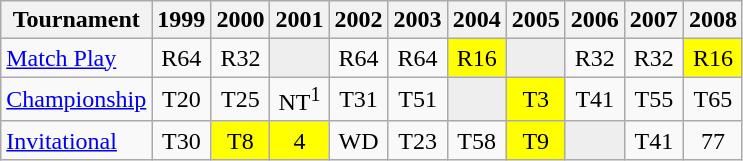<table class="wikitable" style="text-align:center;">
<tr>
<th>Tournament</th>
<th>1999</th>
<th>2000</th>
<th>2001</th>
<th>2002</th>
<th>2003</th>
<th>2004</th>
<th>2005</th>
<th>2006</th>
<th>2007</th>
<th>2008</th>
</tr>
<tr>
<td align="left"><a href='#'>Match Play</a></td>
<td>R64</td>
<td>R32</td>
<td style="background:#eeeeee;"></td>
<td>R64</td>
<td>R64</td>
<td style="background:yellow;">R16</td>
<td style="background:#eeeeee;"></td>
<td>R32</td>
<td>R32</td>
<td style="background:yellow;">R16</td>
</tr>
<tr>
<td align="left"><a href='#'>Championship</a></td>
<td>T20</td>
<td>T25</td>
<td>NT<sup>1</sup></td>
<td>T31</td>
<td>T51</td>
<td style="background:#eeeeee;"></td>
<td style="background:yellow;">T3</td>
<td>T41</td>
<td>T55</td>
<td>T65</td>
</tr>
<tr>
<td align="left"><a href='#'>Invitational</a></td>
<td>T30</td>
<td style="background:yellow;">T8</td>
<td style="background:yellow;">4</td>
<td>WD</td>
<td>T23</td>
<td>T58</td>
<td style="background:yellow;">T9</td>
<td style="background:#eeeeee;"></td>
<td>T41</td>
<td>77</td>
</tr>
</table>
